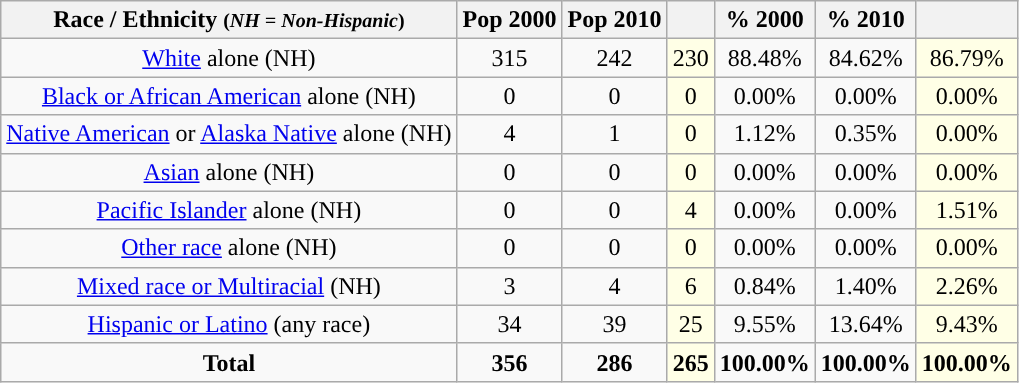<table class="wikitable" style="text-align:center;">
<tr>
<th>Race / Ethnicity <small>(<em>NH = Non-Hispanic</em>)</small></th>
<th>Pop 2000</th>
<th>Pop 2010</th>
<th></th>
<th>% 2000</th>
<th>% 2010</th>
<th></th>
</tr>
<tr>
<td><a href='#'>White</a> alone (NH)</td>
<td>315</td>
<td>242</td>
<td style='background: #ffffe6;'>230</td>
<td>88.48%</td>
<td>84.62%</td>
<td style='background: #ffffe6;'>86.79%</td>
</tr>
<tr>
<td><a href='#'>Black or African American</a> alone (NH)</td>
<td>0</td>
<td>0</td>
<td style='background: #ffffe6;'>0</td>
<td>0.00%</td>
<td>0.00%</td>
<td style='background: #ffffe6;'>0.00%</td>
</tr>
<tr>
<td><a href='#'>Native American</a> or <a href='#'>Alaska Native</a> alone (NH)</td>
<td>4</td>
<td>1</td>
<td style='background: #ffffe6;'>0</td>
<td>1.12%</td>
<td>0.35%</td>
<td style='background: #ffffe6;'>0.00%</td>
</tr>
<tr>
<td><a href='#'>Asian</a> alone (NH)</td>
<td>0</td>
<td>0</td>
<td style='background: #ffffe6;'>0</td>
<td>0.00%</td>
<td>0.00%</td>
<td style='background: #ffffe6;'>0.00%</td>
</tr>
<tr>
<td><a href='#'>Pacific Islander</a> alone (NH)</td>
<td>0</td>
<td>0</td>
<td style='background: #ffffe6;'>4</td>
<td>0.00%</td>
<td>0.00%</td>
<td style='background: #ffffe6;'>1.51%</td>
</tr>
<tr>
<td><a href='#'>Other race</a> alone (NH)</td>
<td>0</td>
<td>0</td>
<td style='background: #ffffe6;'>0</td>
<td>0.00%</td>
<td>0.00%</td>
<td style='background: #ffffe6;'>0.00%</td>
</tr>
<tr>
<td><a href='#'>Mixed race or Multiracial</a> (NH)</td>
<td>3</td>
<td>4</td>
<td style='background: #ffffe6;'>6</td>
<td>0.84%</td>
<td>1.40%</td>
<td style='background: #ffffe6;'>2.26%</td>
</tr>
<tr>
<td><a href='#'>Hispanic or Latino</a> (any race)</td>
<td>34</td>
<td>39</td>
<td style='background: #ffffe6;'>25</td>
<td>9.55%</td>
<td>13.64%</td>
<td style='background: #ffffe6;'>9.43%</td>
</tr>
<tr>
<td><strong>Total</strong></td>
<td><strong>356</strong></td>
<td><strong>286</strong></td>
<td style='background: #ffffe6;'><strong>265</strong></td>
<td><strong>100.00%</strong></td>
<td><strong>100.00%</strong></td>
<td style='background: #ffffe6;'><strong>100.00%</strong></td>
</tr>
</table>
